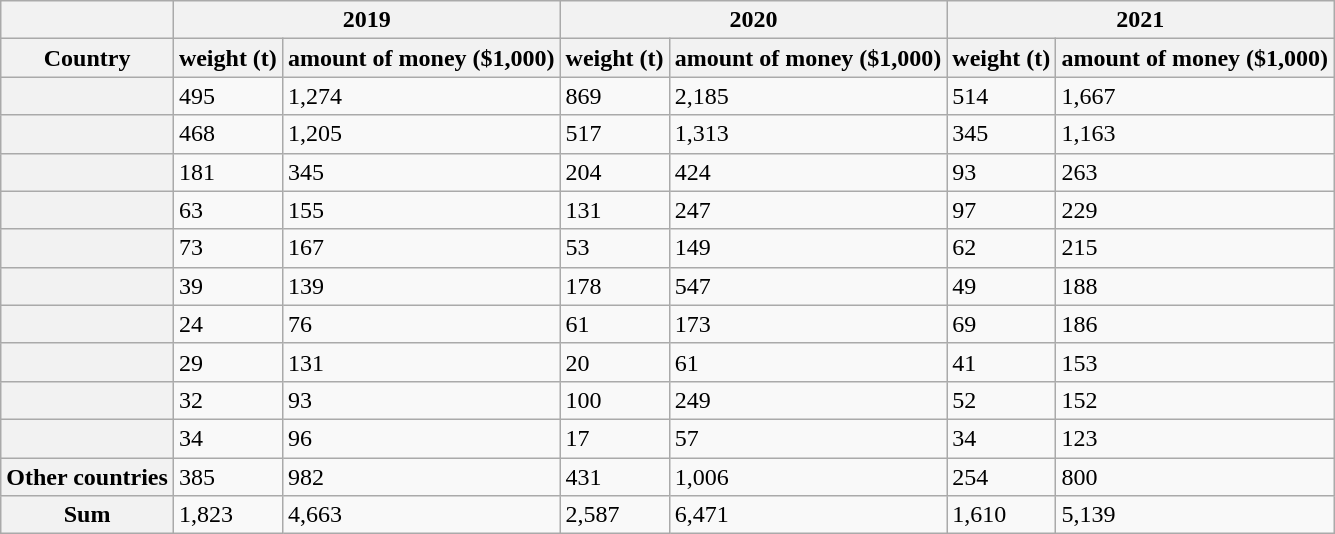<table class="wikitable sortable mw-collapsible">
<tr>
<th></th>
<th colspan="2">2019</th>
<th colspan="2">2020</th>
<th colspan="2">2021</th>
</tr>
<tr>
<th>Country</th>
<th>weight (t)</th>
<th>amount of money ($1,000)</th>
<th>weight (t)</th>
<th>amount of money ($1,000)</th>
<th>weight (t)</th>
<th>amount of money ($1,000)</th>
</tr>
<tr>
<th></th>
<td>495</td>
<td>1,274</td>
<td>869</td>
<td>2,185</td>
<td>514</td>
<td>1,667</td>
</tr>
<tr>
<th></th>
<td>468</td>
<td>1,205</td>
<td>517</td>
<td>1,313</td>
<td>345</td>
<td>1,163</td>
</tr>
<tr>
<th></th>
<td>181</td>
<td>345</td>
<td>204</td>
<td>424</td>
<td>93</td>
<td>263</td>
</tr>
<tr>
<th></th>
<td>63</td>
<td>155</td>
<td>131</td>
<td>247</td>
<td>97</td>
<td>229</td>
</tr>
<tr>
<th></th>
<td>73</td>
<td>167</td>
<td>53</td>
<td>149</td>
<td>62</td>
<td>215</td>
</tr>
<tr>
<th></th>
<td>39</td>
<td>139</td>
<td>178</td>
<td>547</td>
<td>49</td>
<td>188</td>
</tr>
<tr>
<th></th>
<td>24</td>
<td>76</td>
<td>61</td>
<td>173</td>
<td>69</td>
<td>186</td>
</tr>
<tr>
<th></th>
<td>29</td>
<td>131</td>
<td>20</td>
<td>61</td>
<td>41</td>
<td>153</td>
</tr>
<tr>
<th></th>
<td>32</td>
<td>93</td>
<td>100</td>
<td>249</td>
<td>52</td>
<td>152</td>
</tr>
<tr>
<th></th>
<td>34</td>
<td>96</td>
<td>17</td>
<td>57</td>
<td>34</td>
<td>123</td>
</tr>
<tr>
<th>Other countries</th>
<td>385</td>
<td>982</td>
<td>431</td>
<td>1,006</td>
<td>254</td>
<td>800</td>
</tr>
<tr>
<th>Sum</th>
<td>1,823</td>
<td>4,663</td>
<td>2,587</td>
<td>6,471</td>
<td>1,610</td>
<td>5,139</td>
</tr>
</table>
